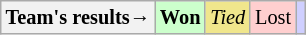<table class="wikitable" style="font-size:85%; text-align:center;">
<tr>
<th>Team's results→</th>
<td style="background-color:#cfc;"><strong>Won</strong></td>
<td style="background-color:#F0E68C;"><em>Tied</em></td>
<td style="background-color:#FFCFCF;">Lost</td>
<td style="background-color:#CFCFFF;"><em></em></td>
</tr>
</table>
